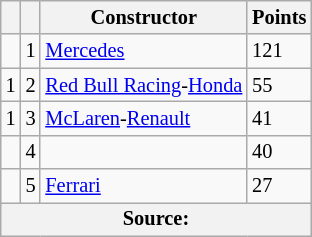<table class="wikitable" style="font-size: 85%;">
<tr>
<th scope="col"></th>
<th scope="col"></th>
<th scope="col">Constructor</th>
<th scope="col">Points</th>
</tr>
<tr>
<td align="left"></td>
<td align="center">1</td>
<td> <a href='#'>Mercedes</a></td>
<td align="left">121</td>
</tr>
<tr>
<td align="left"> 1</td>
<td align="center">2</td>
<td> <a href='#'>Red Bull Racing</a>-<a href='#'>Honda</a></td>
<td align="left">55</td>
</tr>
<tr>
<td align="left"> 1</td>
<td align="center">3</td>
<td> <a href='#'>McLaren</a>-<a href='#'>Renault</a></td>
<td align="left">41</td>
</tr>
<tr>
<td align="left"></td>
<td align="center">4</td>
<td> </td>
<td align="left">40</td>
</tr>
<tr>
<td align="left"></td>
<td align="center">5</td>
<td> <a href='#'>Ferrari</a></td>
<td align="left">27</td>
</tr>
<tr>
<th colspan=4>Source:</th>
</tr>
</table>
